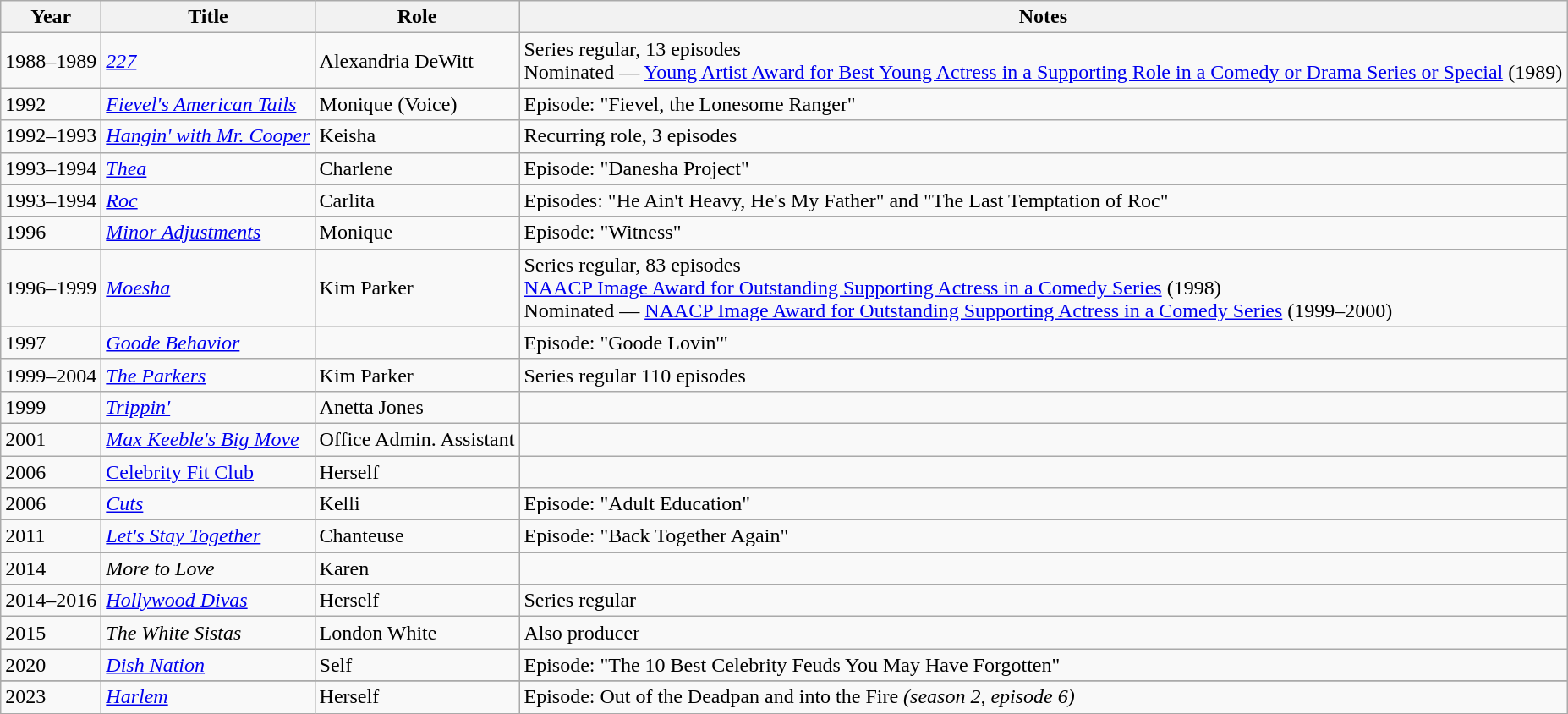<table class="wikitable sortable">
<tr>
<th>Year</th>
<th>Title</th>
<th>Role</th>
<th class="unsortable">Notes</th>
</tr>
<tr>
<td>1988–1989</td>
<td><em><a href='#'>227</a></em></td>
<td>Alexandria DeWitt</td>
<td>Series regular, 13 episodes<br>Nominated — <a href='#'>Young Artist Award for Best Young Actress in a Supporting Role in a Comedy or Drama Series or Special</a> (1989)</td>
</tr>
<tr>
<td>1992</td>
<td><em><a href='#'>Fievel's American Tails</a></em></td>
<td>Monique (Voice)</td>
<td>Episode: "Fievel, the Lonesome Ranger"</td>
</tr>
<tr>
<td>1992–1993</td>
<td><em><a href='#'>Hangin' with Mr. Cooper</a></em></td>
<td>Keisha</td>
<td>Recurring role, 3 episodes</td>
</tr>
<tr>
<td>1993–1994</td>
<td><em><a href='#'>Thea</a></em></td>
<td>Charlene</td>
<td>Episode: "Danesha Project"</td>
</tr>
<tr>
<td>1993–1994</td>
<td><em><a href='#'>Roc</a></em></td>
<td>Carlita</td>
<td>Episodes: "He Ain't Heavy, He's My Father" and "The Last Temptation of Roc"</td>
</tr>
<tr>
<td>1996</td>
<td><em><a href='#'>Minor Adjustments</a></em></td>
<td>Monique</td>
<td>Episode: "Witness"</td>
</tr>
<tr>
<td>1996–1999</td>
<td><em><a href='#'>Moesha</a></em></td>
<td>Kim Parker</td>
<td>Series regular, 83 episodes<br><a href='#'>NAACP Image Award for Outstanding Supporting Actress in a Comedy Series</a> (1998)<br>Nominated — <a href='#'>NAACP Image Award for Outstanding Supporting Actress in a Comedy Series</a> (1999–2000)</td>
</tr>
<tr>
<td>1997</td>
<td><em><a href='#'>Goode Behavior</a></em></td>
<td></td>
<td>Episode: "Goode Lovin'"</td>
</tr>
<tr>
<td>1999–2004</td>
<td><em><a href='#'>The Parkers</a></em></td>
<td>Kim Parker</td>
<td>Series regular 110 episodes</td>
</tr>
<tr>
<td>1999</td>
<td><em><a href='#'>Trippin'</a></em></td>
<td>Anetta Jones</td>
<td></td>
</tr>
<tr>
<td>2001</td>
<td><em><a href='#'>Max Keeble's Big Move</a></em></td>
<td>Office Admin. Assistant</td>
<td></td>
</tr>
<tr>
<td>2006</td>
<td><a href='#'>Celebrity Fit Club</a></td>
<td>Herself</td>
<td></td>
</tr>
<tr>
<td>2006</td>
<td><em><a href='#'>Cuts</a></em></td>
<td>Kelli</td>
<td>Episode: "Adult Education"</td>
</tr>
<tr>
<td>2011</td>
<td><em><a href='#'>Let's Stay Together</a></em></td>
<td>Chanteuse</td>
<td>Episode: "Back Together Again"</td>
</tr>
<tr>
<td>2014</td>
<td><em>More to Love</em></td>
<td>Karen</td>
<td></td>
</tr>
<tr>
<td>2014–2016</td>
<td><em><a href='#'>Hollywood Divas</a></em></td>
<td>Herself</td>
<td>Series regular</td>
</tr>
<tr>
<td>2015</td>
<td><em>The White Sistas</em></td>
<td>London White</td>
<td>Also producer</td>
</tr>
<tr>
<td>2020</td>
<td><em><a href='#'>Dish Nation</a></em></td>
<td>Self</td>
<td>Episode: "The 10 Best Celebrity Feuds You May Have Forgotten"</td>
</tr>
<tr>
</tr>
<tr>
<td>2023</td>
<td><a href='#'><em>Harlem</em></a></td>
<td>Herself</td>
<td>Episode: Out of the Deadpan and into the Fire <em>(season 2, episode 6)</em></td>
</tr>
</table>
